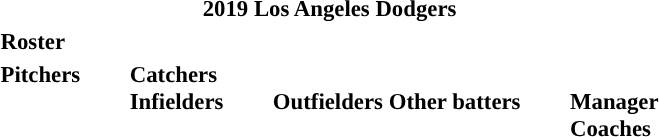<table class="toccolours" style="font-size: 95%;">
<tr>
<th colspan="10">2019 Los Angeles Dodgers</th>
</tr>
<tr>
<td colspan="10"><strong>Roster</strong></td>
</tr>
<tr>
<td valign="top"><strong>Pitchers</strong><br>






















</td>
<td width="25px"></td>
<td valign="top"><strong>Catchers</strong><br>



<strong>Infielders</strong>










</td>
<td width="25px"></td>
<td valign="top"><br><strong>Outfielders</strong>






<strong>Other batters</strong>
</td>
<td width="25px"></td>
<td valign="top"><br><strong>Manager</strong>
<br><strong>Coaches</strong>
 
 
 
 
 
 
 
 
 
 </td>
</tr>
</table>
